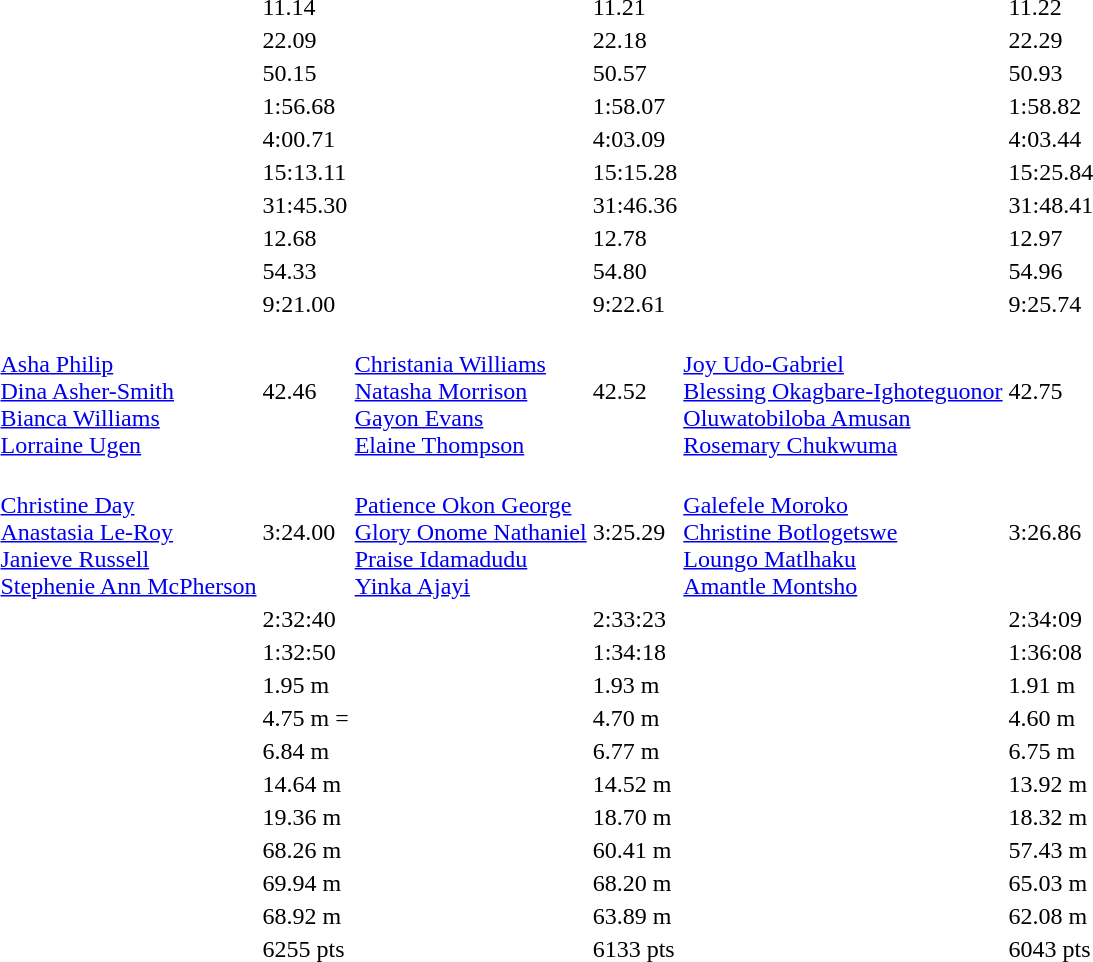<table>
<tr>
<td></td>
<td></td>
<td>11.14</td>
<td></td>
<td>11.21</td>
<td></td>
<td>11.22 </td>
</tr>
<tr>
<td></td>
<td></td>
<td>22.09 </td>
<td></td>
<td>22.18 </td>
<td></td>
<td>22.29</td>
</tr>
<tr>
<td></td>
<td></td>
<td>50.15 </td>
<td></td>
<td>50.57 </td>
<td></td>
<td>50.93</td>
</tr>
<tr>
<td></td>
<td></td>
<td>1:56.68 </td>
<td></td>
<td>1:58.07</td>
<td></td>
<td>1:58.82 </td>
</tr>
<tr>
<td></td>
<td></td>
<td>4:00.71  </td>
<td></td>
<td>4:03.09 </td>
<td></td>
<td>4:03.44 </td>
</tr>
<tr>
<td></td>
<td></td>
<td>15:13.11</td>
<td></td>
<td>15:15.28</td>
<td></td>
<td>15:25.84</td>
</tr>
<tr>
<td></td>
<td></td>
<td>31:45.30</td>
<td></td>
<td>31:46.36 </td>
<td></td>
<td>31:48.41</td>
</tr>
<tr>
<td></td>
<td></td>
<td>12.68</td>
<td></td>
<td>12.78</td>
<td></td>
<td>12.97</td>
</tr>
<tr>
<td></td>
<td></td>
<td>54.33</td>
<td></td>
<td>54.80</td>
<td></td>
<td>54.96</td>
</tr>
<tr>
<td></td>
<td></td>
<td>9:21.00</td>
<td></td>
<td>9:22.61</td>
<td></td>
<td>9:25.74</td>
</tr>
<tr>
<td></td>
<td><br><a href='#'>Asha Philip</a><br><a href='#'>Dina Asher-Smith</a><br><a href='#'>Bianca Williams</a><br><a href='#'>Lorraine Ugen</a></td>
<td>42.46 </td>
<td><br><a href='#'>Christania Williams</a><br><a href='#'>Natasha Morrison</a><br><a href='#'>Gayon Evans</a><br><a href='#'>Elaine Thompson</a></td>
<td>42.52</td>
<td><br><a href='#'>Joy Udo-Gabriel</a><br><a href='#'>Blessing Okagbare-Ighoteguonor</a><br><a href='#'>Oluwatobiloba Amusan</a><br><a href='#'>Rosemary Chukwuma</a></td>
<td>42.75</td>
</tr>
<tr>
<td></td>
<td><br><a href='#'>Christine Day</a><br><a href='#'>Anastasia Le-Roy</a><br><a href='#'>Janieve Russell</a><br><a href='#'>Stephenie Ann McPherson</a></td>
<td>3:24.00</td>
<td><br><a href='#'>Patience Okon George</a><br><a href='#'>Glory Onome Nathaniel</a><br><a href='#'>Praise Idamadudu</a><br><a href='#'>Yinka Ajayi</a></td>
<td>3:25.29</td>
<td><br><a href='#'>Galefele Moroko</a><br><a href='#'>Christine Botlogetswe</a><br><a href='#'>Loungo Matlhaku</a><br><a href='#'>Amantle Montsho</a></td>
<td>3:26.86 </td>
</tr>
<tr>
<td></td>
<td></td>
<td>2:32:40</td>
<td></td>
<td>2:33:23</td>
<td></td>
<td>2:34:09</td>
</tr>
<tr>
<td></td>
<td></td>
<td>1:32:50</td>
<td></td>
<td>1:34:18</td>
<td></td>
<td>1:36:08</td>
</tr>
<tr>
<td></td>
<td></td>
<td>1.95 m </td>
<td></td>
<td>1.93 m</td>
<td></td>
<td>1.91 m </td>
</tr>
<tr>
<td></td>
<td></td>
<td>4.75 m  =</td>
<td></td>
<td>4.70 m</td>
<td></td>
<td>4.60 m</td>
</tr>
<tr>
<td></td>
<td></td>
<td>6.84 m</td>
<td></td>
<td>6.77 m</td>
<td></td>
<td>6.75 m</td>
</tr>
<tr>
<td></td>
<td></td>
<td>14.64 m </td>
<td></td>
<td>14.52 m </td>
<td></td>
<td>13.92 m</td>
</tr>
<tr>
<td></td>
<td></td>
<td>19.36 m </td>
<td></td>
<td>18.70 m </td>
<td></td>
<td>18.32 m</td>
</tr>
<tr>
<td></td>
<td></td>
<td>68.26 m </td>
<td></td>
<td>60.41 m</td>
<td></td>
<td>57.43 m</td>
</tr>
<tr>
<td></td>
<td></td>
<td>69.94 m</td>
<td></td>
<td>68.20 m</td>
<td></td>
<td>65.03 m</td>
</tr>
<tr>
<td></td>
<td></td>
<td>68.92 m  </td>
<td></td>
<td>63.89 m</td>
<td></td>
<td>62.08 m</td>
</tr>
<tr>
<td></td>
<td></td>
<td>6255 pts</td>
<td></td>
<td>6133 pts </td>
<td></td>
<td>6043 pts </td>
</tr>
</table>
